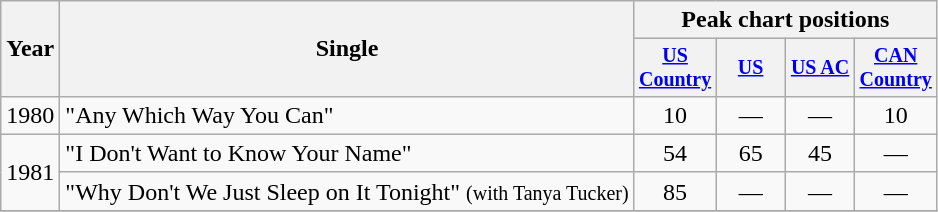<table class="wikitable" style="text-align:center;">
<tr>
<th rowspan="2">Year</th>
<th rowspan="2">Single</th>
<th colspan="4">Peak chart positions</th>
</tr>
<tr style="font-size:smaller;">
<th width="40"><a href='#'>US Country</a></th>
<th width="40"><a href='#'>US</a></th>
<th width="40"><a href='#'>US AC</a></th>
<th width="40"><a href='#'>CAN Country</a></th>
</tr>
<tr>
<td>1980</td>
<td align="left">"Any Which Way You Can"</td>
<td>10</td>
<td>—</td>
<td>—</td>
<td>10</td>
</tr>
<tr>
<td rowspan="2">1981</td>
<td align="left">"I Don't Want to Know Your Name"</td>
<td>54</td>
<td>65</td>
<td>45</td>
<td>—</td>
</tr>
<tr>
<td align="left">"Why Don't We Just Sleep on It Tonight" <small>(with Tanya Tucker)</small></td>
<td>85</td>
<td>—</td>
<td>—</td>
<td>—</td>
</tr>
<tr>
</tr>
</table>
